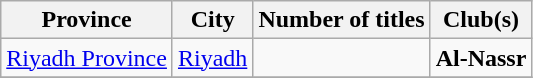<table class="wikitable">
<tr>
<th>Province</th>
<th>City</th>
<th>Number of titles</th>
<th>Club(s)</th>
</tr>
<tr>
<td><a href='#'>Riyadh Province</a></td>
<td><a href='#'>Riyadh</a></td>
<td></td>
<td><strong>Al-Nassr</strong></td>
</tr>
<tr>
</tr>
</table>
